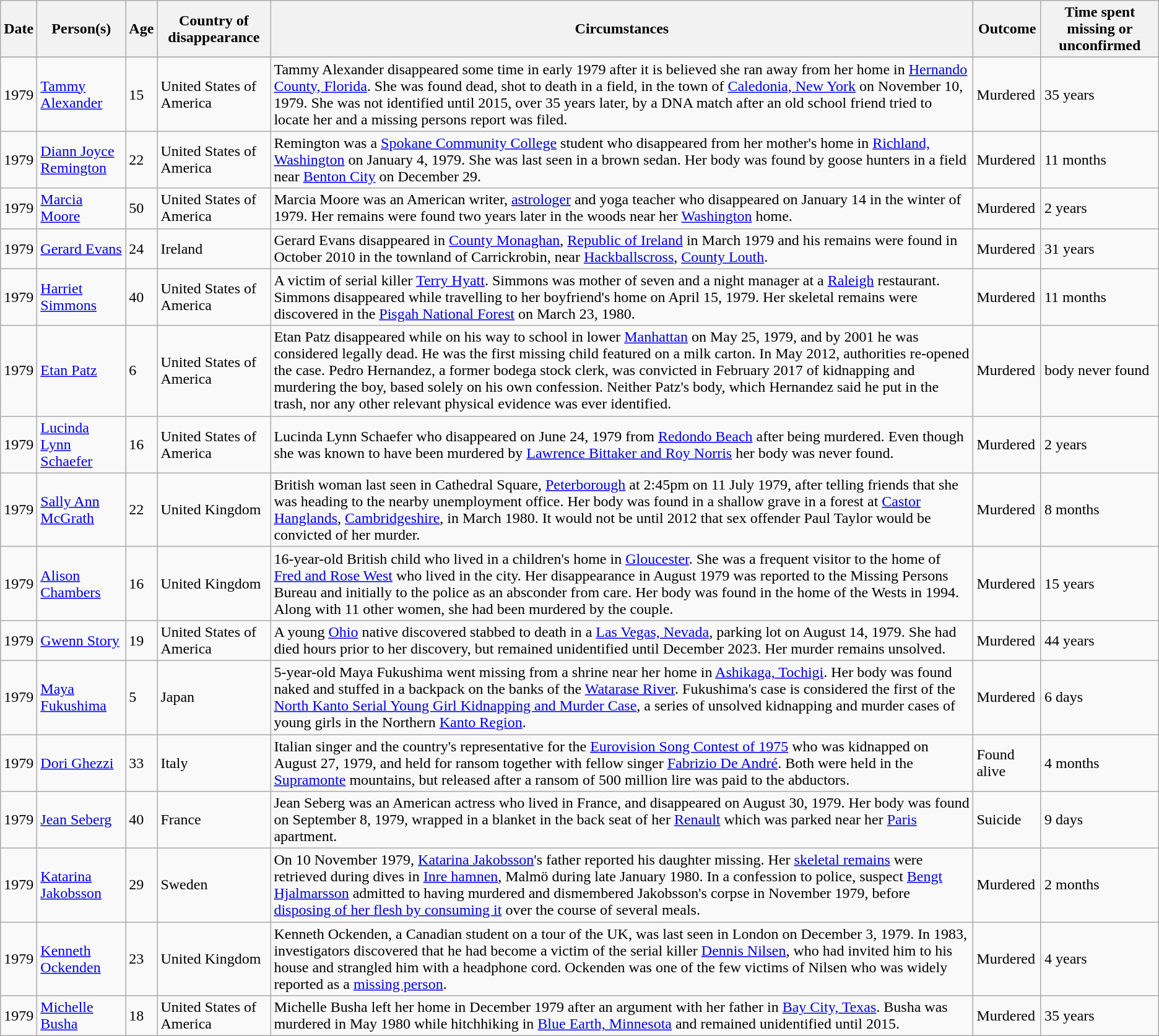<table class="wikitable sortable zebra">
<tr>
<th data-sort-type="isoDate">Date</th>
<th data-sort-type="text">Person(s)</th>
<th data-sort-type="text">Age</th>
<th>Country of disappearance</th>
<th class="unsortable">Circumstances</th>
<th data-sort-type="text">Outcome</th>
<th data-sort-type="value">Time spent missing or unconfirmed</th>
</tr>
<tr>
</tr>
<tr>
<td data-sort-value="1979">1979</td>
<td><a href='#'>Tammy Alexander</a></td>
<td>15</td>
<td>United States of America</td>
<td>Tammy Alexander disappeared some time in early 1979 after it is believed she ran away from her home in <a href='#'>Hernando County, Florida</a>. She was found dead, shot to death in a field, in the town of <a href='#'>Caledonia, New York</a> on November 10, 1979. She was not identified until 2015, over 35 years later, by a DNA match after an old school friend tried to locate her and a missing persons report was filed.</td>
<td>Murdered</td>
<td data-sort-value="12775">35 years</td>
</tr>
<tr>
<td data-sort-value="1979-01-04">1979</td>
<td><a href='#'>Diann Joyce Remington</a></td>
<td>22</td>
<td>United States of America</td>
<td>Remington was a <a href='#'>Spokane Community College</a> student who disappeared from her mother's home in <a href='#'>Richland, Washington</a> on January 4, 1979. She was last seen in a brown sedan. Her body was found by goose hunters in a field near <a href='#'>Benton City</a> on December 29.</td>
<td>Murdered</td>
<td data-sort-value="0009">11 months</td>
</tr>
<tr>
<td data-sort-value="1979">1979</td>
<td><a href='#'>Marcia Moore</a></td>
<td>50</td>
<td>United States of America</td>
<td rowspan="1">Marcia Moore was an American writer, <a href='#'>astrologer</a> and yoga teacher who disappeared on January 14 in the winter of 1979. Her remains were found two years later in the woods near her <a href='#'>Washington</a> home.</td>
<td>Murdered</td>
<td data-sort-value="0730">2 years</td>
</tr>
<tr>
<td data-sort-value="1979">1979</td>
<td><a href='#'>Gerard Evans</a></td>
<td>24</td>
<td>Ireland</td>
<td>Gerard Evans disappeared in <a href='#'>County Monaghan</a>, <a href='#'>Republic of Ireland</a> in March 1979 and his remains were found in October 2010 in the townland of Carrickrobin, near <a href='#'>Hackballscross</a>, <a href='#'>County Louth</a>.</td>
<td>Murdered</td>
<td data-sort-value="11315">31 years</td>
</tr>
<tr>
<td>1979</td>
<td><a href='#'>Harriet Simmons</a></td>
<td>40</td>
<td>United States of America</td>
<td>A victim of serial killer <a href='#'>Terry Hyatt</a>. Simmons was mother of seven and a night manager at a <a href='#'>Raleigh</a> restaurant. Simmons disappeared while travelling to her boyfriend's home on April 15, 1979. Her skeletal remains were discovered in the <a href='#'>Pisgah National Forest</a> on March 23, 1980.</td>
<td>Murdered</td>
<td>11 months</td>
</tr>
<tr>
<td data-sort-value="1979-05-25">1979</td>
<td><a href='#'>Etan Patz</a></td>
<td data-sort-value="006">6</td>
<td>United States of America</td>
<td>Etan Patz disappeared while on his way to school in lower <a href='#'>Manhattan</a> on May 25, 1979, and by 2001 he was considered legally dead. He was the first missing child featured on a milk carton. In May 2012, authorities re-opened the case. Pedro Hernandez, a former bodega stock clerk, was convicted in February 2017 of kidnapping and murdering the boy, based solely on his own confession. Neither Patz's body, which Hernandez said he put in the trash, nor any other relevant physical evidence was ever identified.</td>
<td>Murdered</td>
<td>body never found</td>
</tr>
<tr>
<td data-sort-value="1979">1979</td>
<td><a href='#'>Lucinda Lynn Schaefer</a></td>
<td>16</td>
<td>United States of America</td>
<td>Lucinda Lynn Schaefer who disappeared on June 24, 1979  from <a href='#'>Redondo Beach</a> after being murdered. Even though she was known to have been murdered by <a href='#'>Lawrence Bittaker and Roy Norris</a> her body was never found.</td>
<td>Murdered</td>
<td>2 years</td>
</tr>
<tr>
<td>1979</td>
<td><a href='#'>Sally Ann McGrath</a></td>
<td>22</td>
<td>United Kingdom</td>
<td>British woman last seen in Cathedral Square, <a href='#'>Peterborough</a> at 2:45pm on 11 July 1979, after telling friends that she was heading to the nearby unemployment office. Her body was found in a shallow grave in a forest at <a href='#'>Castor Hanglands</a>, <a href='#'>Cambridgeshire</a>, in March 1980. It would not be until 2012 that sex offender Paul Taylor would be convicted of her murder.</td>
<td>Murdered</td>
<td>8 months</td>
</tr>
<tr>
<td>1979</td>
<td><a href='#'>Alison Chambers</a></td>
<td>16</td>
<td>United Kingdom</td>
<td>16-year-old British child who lived in a children's home in <a href='#'>Gloucester</a>. She was a frequent visitor to the home of <a href='#'>Fred and Rose West</a> who lived in the city. Her disappearance in August 1979 was reported to the Missing Persons Bureau and initially to the police as an absconder from care. Her body was found in the home of the Wests in 1994. Along with 11 other women, she had been murdered by the couple.</td>
<td>Murdered</td>
<td>15 years</td>
</tr>
<tr>
<td>1979</td>
<td><a href='#'>Gwenn Story</a></td>
<td>19</td>
<td>United States of America</td>
<td>A young <a href='#'>Ohio</a> native discovered stabbed to death in a <a href='#'>Las Vegas, Nevada</a>, parking lot on August 14, 1979. She had died hours prior to her discovery, but remained unidentified until December 2023. Her murder remains unsolved.</td>
<td>Murdered</td>
<td>44 years</td>
</tr>
<tr>
<td>1979</td>
<td><a href='#'>Maya Fukushima</a></td>
<td>5</td>
<td>Japan</td>
<td>5-year-old Maya Fukushima went missing from a shrine near her home in <a href='#'>Ashikaga, Tochigi</a>. Her body was found naked and stuffed in a backpack on the banks of the <a href='#'>Watarase River</a>. Fukushima's case is considered the first of the <a href='#'>North Kanto Serial Young Girl Kidnapping and Murder Case</a>, a series of unsolved kidnapping and murder cases of young girls in the Northern <a href='#'>Kanto Region</a>.</td>
<td>Murdered</td>
<td>6 days</td>
</tr>
<tr>
<td>1979</td>
<td><a href='#'>Dori Ghezzi</a></td>
<td>33</td>
<td>Italy</td>
<td>Italian singer and the country's representative for the <a href='#'>Eurovision Song Contest of 1975</a> who was kidnapped on August 27, 1979, and held for ransom together with fellow singer <a href='#'>Fabrizio De André</a>. Both were held in the <a href='#'>Supramonte</a> mountains, but released after a ransom of 500 million lire was paid to the abductors.</td>
<td>Found alive</td>
<td>4 months</td>
</tr>
<tr>
<td data-sort-value="1979-08-30">1979</td>
<td><a href='#'>Jean Seberg</a></td>
<td>40</td>
<td>France</td>
<td>Jean Seberg was an American actress who lived in France, and disappeared on August 30, 1979. Her body was found on September 8, 1979, wrapped in a blanket in the back seat of her <a href='#'>Renault</a> which was parked near her <a href='#'>Paris</a> apartment.</td>
<td>Suicide</td>
<td data-sort-value="0009">9 days</td>
</tr>
<tr>
<td data-sort-value="1979-11-10">1979</td>
<td><a href='#'>Katarina Jakobsson</a></td>
<td>29</td>
<td>Sweden</td>
<td>On 10 November 1979, <a href='#'>Katarina Jakobsson</a>'s father reported his daughter missing. Her <a href='#'>skeletal remains</a> were retrieved during dives in <a href='#'>Inre hamnen</a>, Malmö during late January 1980. In a confession to police, suspect <a href='#'>Bengt Hjalmarsson</a> admitted to having murdered and dismembered Jakobsson's corpse in November 1979, before <a href='#'>disposing of her flesh by consuming it</a> over the course of several meals.</td>
<td>Murdered</td>
<td data-sort-value="0009">2 months</td>
</tr>
<tr>
<td data-sort-value="1979-12-03">1979</td>
<td><a href='#'>Kenneth Ockenden</a></td>
<td>23</td>
<td>United Kingdom</td>
<td>Kenneth Ockenden, a Canadian student on a tour of the UK, was last seen in London on December 3, 1979. In 1983, investigators discovered that he had become a victim of the serial killer <a href='#'>Dennis Nilsen</a>, who had invited him to his house and strangled him with a headphone cord. Ockenden was one of the few victims of Nilsen who was widely reported as a <a href='#'>missing person</a>.</td>
<td>Murdered</td>
<td data-sort-value="0004">4 years</td>
</tr>
<tr>
<td data-sort-value="1979">1979</td>
<td><a href='#'>Michelle Busha</a></td>
<td>18</td>
<td>United States of America</td>
<td>Michelle Busha left her home in December 1979 after an argument with her father in <a href='#'>Bay City, Texas</a>. Busha was murdered in May 1980 while hitchhiking in <a href='#'>Blue Earth, Minnesota</a> and remained unidentified until 2015.</td>
<td>Murdered</td>
<td data-sort-value="12775">35 years</td>
</tr>
</table>
